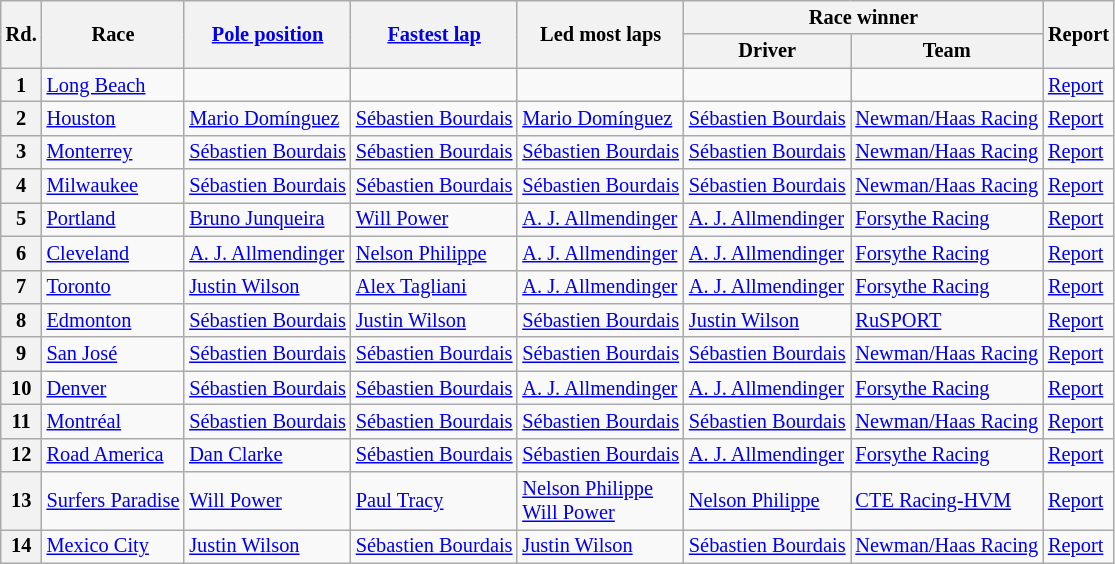<table class="wikitable" style="font-size: 85%;">
<tr>
<th rowspan="2">Rd.</th>
<th rowspan="2">Race</th>
<th rowspan="2"><a href='#'>Pole position</a></th>
<th rowspan="2"><a href='#'>Fastest lap</a></th>
<th rowspan="2">Led most laps</th>
<th colspan="2">Race winner</th>
<th rowspan="2">Report</th>
</tr>
<tr>
<th>Driver</th>
<th>Team</th>
</tr>
<tr>
<th>1</th>
<td> <a href='#'>Long Beach</a></td>
<td></td>
<td></td>
<td></td>
<td></td>
<td></td>
<td><a href='#'>Report</a></td>
</tr>
<tr>
<th>2</th>
<td> <a href='#'>Houston</a></td>
<td> <a href='#'>Mario Domínguez</a></td>
<td> <a href='#'>Sébastien Bourdais</a></td>
<td> <a href='#'>Mario Domínguez</a></td>
<td> <a href='#'>Sébastien Bourdais</a></td>
<td><a href='#'>Newman/Haas Racing</a></td>
<td><a href='#'>Report</a></td>
</tr>
<tr>
<th>3</th>
<td> <a href='#'>Monterrey</a></td>
<td> <a href='#'>Sébastien Bourdais</a></td>
<td> <a href='#'>Sébastien Bourdais</a></td>
<td> <a href='#'>Sébastien Bourdais</a></td>
<td> <a href='#'>Sébastien Bourdais</a></td>
<td><a href='#'>Newman/Haas Racing</a></td>
<td><a href='#'>Report</a></td>
</tr>
<tr>
<th>4</th>
<td> <a href='#'>Milwaukee</a></td>
<td> <a href='#'>Sébastien Bourdais</a></td>
<td> <a href='#'>Sébastien Bourdais</a></td>
<td> <a href='#'>Sébastien Bourdais</a></td>
<td> <a href='#'>Sébastien Bourdais</a></td>
<td><a href='#'>Newman/Haas Racing</a></td>
<td><a href='#'>Report</a></td>
</tr>
<tr>
<th>5</th>
<td> <a href='#'>Portland</a></td>
<td> <a href='#'>Bruno Junqueira</a></td>
<td> <a href='#'>Will Power</a> <strong></strong></td>
<td> <a href='#'>A. J. Allmendinger</a></td>
<td> <a href='#'>A. J. Allmendinger</a></td>
<td><a href='#'>Forsythe Racing</a></td>
<td><a href='#'>Report</a></td>
</tr>
<tr>
<th>6</th>
<td> <a href='#'>Cleveland</a></td>
<td> <a href='#'>A. J. Allmendinger</a></td>
<td> <a href='#'>Nelson Philippe</a></td>
<td> <a href='#'>A. J. Allmendinger</a></td>
<td> <a href='#'>A. J. Allmendinger</a></td>
<td><a href='#'>Forsythe Racing</a></td>
<td><a href='#'>Report</a></td>
</tr>
<tr>
<th>7</th>
<td> <a href='#'>Toronto</a></td>
<td> <a href='#'>Justin Wilson</a></td>
<td> <a href='#'>Alex Tagliani</a></td>
<td> <a href='#'>A. J. Allmendinger</a></td>
<td> <a href='#'>A. J. Allmendinger</a></td>
<td><a href='#'>Forsythe Racing</a></td>
<td><a href='#'>Report</a></td>
</tr>
<tr>
<th>8</th>
<td> <a href='#'>Edmonton</a></td>
<td> <a href='#'>Sébastien Bourdais</a></td>
<td> <a href='#'>Justin Wilson</a></td>
<td> <a href='#'>Sébastien Bourdais</a></td>
<td> <a href='#'>Justin Wilson</a></td>
<td><a href='#'>RuSPORT</a></td>
<td><a href='#'>Report</a></td>
</tr>
<tr>
<th>9</th>
<td> <a href='#'>San José</a></td>
<td> <a href='#'>Sébastien Bourdais</a></td>
<td> <a href='#'>Sébastien Bourdais</a></td>
<td> <a href='#'>Sébastien Bourdais</a></td>
<td> <a href='#'>Sébastien Bourdais</a></td>
<td><a href='#'>Newman/Haas Racing</a></td>
<td><a href='#'>Report</a></td>
</tr>
<tr>
<th>10</th>
<td> <a href='#'>Denver</a></td>
<td> <a href='#'>Sébastien Bourdais</a></td>
<td> <a href='#'>Sébastien Bourdais</a></td>
<td> <a href='#'>A. J. Allmendinger</a></td>
<td> <a href='#'>A. J. Allmendinger</a></td>
<td><a href='#'>Forsythe Racing</a></td>
<td><a href='#'>Report</a></td>
</tr>
<tr>
<th>11</th>
<td> <a href='#'>Montréal</a></td>
<td> <a href='#'>Sébastien Bourdais</a></td>
<td> <a href='#'>Sébastien Bourdais</a></td>
<td> <a href='#'>Sébastien Bourdais</a></td>
<td> <a href='#'>Sébastien Bourdais</a></td>
<td><a href='#'>Newman/Haas Racing</a></td>
<td><a href='#'>Report</a></td>
</tr>
<tr>
<th>12</th>
<td> <a href='#'>Road America</a></td>
<td> <a href='#'>Dan Clarke</a> <strong></strong></td>
<td> <a href='#'>Sébastien Bourdais</a></td>
<td> <a href='#'>Sébastien Bourdais</a></td>
<td> <a href='#'>A. J. Allmendinger</a></td>
<td><a href='#'>Forsythe Racing</a></td>
<td><a href='#'>Report</a></td>
</tr>
<tr>
<th>13</th>
<td> <a href='#'>Surfers Paradise</a></td>
<td> <a href='#'>Will Power</a> <strong></strong></td>
<td> <a href='#'>Paul Tracy</a></td>
<td> <a href='#'>Nelson Philippe</a><br> <a href='#'>Will Power</a> <strong></strong></td>
<td> <a href='#'>Nelson Philippe</a></td>
<td><a href='#'>CTE Racing-HVM</a></td>
<td><a href='#'>Report</a></td>
</tr>
<tr>
<th>14</th>
<td> <a href='#'>Mexico City</a></td>
<td> <a href='#'>Justin Wilson</a></td>
<td> <a href='#'>Sébastien Bourdais</a></td>
<td> <a href='#'>Justin Wilson</a></td>
<td> <a href='#'>Sébastien Bourdais</a></td>
<td><a href='#'>Newman/Haas Racing</a></td>
<td><a href='#'>Report</a></td>
</tr>
</table>
